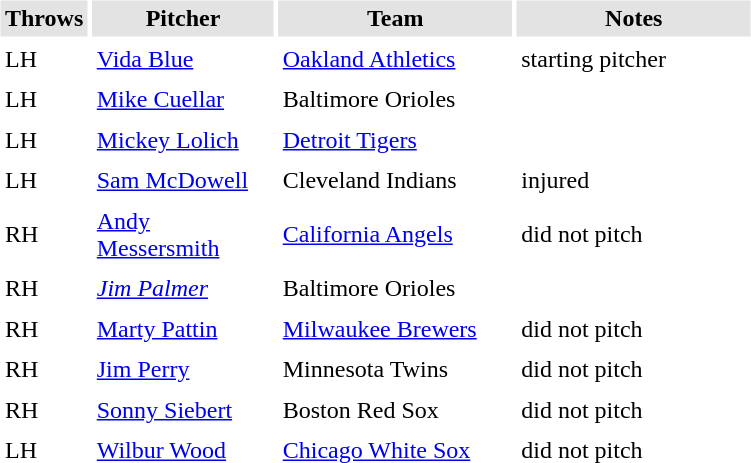<table border="0" cellspacing="3" cellpadding="3">
<tr style="background: #e3e3e3;">
<th width="50">Throws</th>
<th width="115">Pitcher</th>
<th width="150">Team</th>
<th width="150">Notes</th>
</tr>
<tr>
<td>LH</td>
<td><a href='#'>Vida Blue</a></td>
<td><a href='#'>Oakland Athletics</a></td>
<td>starting pitcher</td>
</tr>
<tr>
<td>LH</td>
<td><a href='#'>Mike Cuellar</a></td>
<td>Baltimore Orioles</td>
<td></td>
</tr>
<tr>
<td>LH</td>
<td><a href='#'>Mickey Lolich</a></td>
<td><a href='#'>Detroit Tigers</a></td>
<td></td>
</tr>
<tr>
<td>LH</td>
<td><a href='#'>Sam McDowell</a></td>
<td>Cleveland Indians</td>
<td>injured</td>
</tr>
<tr>
<td>RH</td>
<td><a href='#'>Andy Messersmith</a></td>
<td><a href='#'>California Angels</a></td>
<td>did not pitch</td>
</tr>
<tr>
<td>RH</td>
<td><em><a href='#'>Jim Palmer</a></em></td>
<td>Baltimore Orioles</td>
<td></td>
</tr>
<tr>
<td>RH</td>
<td><a href='#'>Marty Pattin</a></td>
<td><a href='#'>Milwaukee Brewers</a></td>
<td>did not pitch</td>
</tr>
<tr>
<td>RH</td>
<td><a href='#'>Jim Perry</a></td>
<td>Minnesota Twins</td>
<td>did not pitch</td>
</tr>
<tr>
<td>RH</td>
<td><a href='#'>Sonny Siebert</a></td>
<td>Boston Red Sox</td>
<td>did not pitch</td>
</tr>
<tr>
<td>LH</td>
<td><a href='#'>Wilbur Wood</a></td>
<td><a href='#'>Chicago White Sox</a></td>
<td>did not pitch</td>
</tr>
</table>
